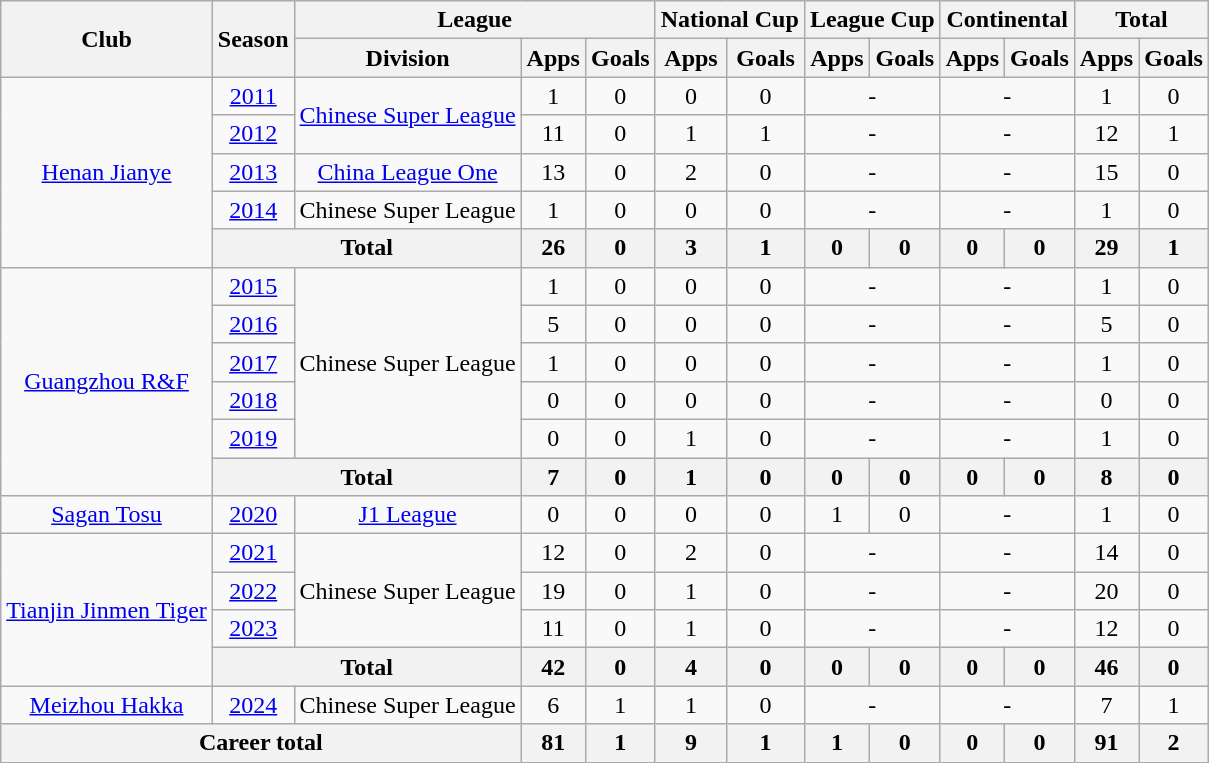<table class="wikitable" style="text-align: center">
<tr>
<th rowspan="2">Club</th>
<th rowspan="2">Season</th>
<th colspan="3">League</th>
<th colspan="2">National Cup</th>
<th colspan="2">League Cup</th>
<th colspan="2">Continental</th>
<th colspan="2">Total</th>
</tr>
<tr>
<th>Division</th>
<th>Apps</th>
<th>Goals</th>
<th>Apps</th>
<th>Goals</th>
<th>Apps</th>
<th>Goals</th>
<th>Apps</th>
<th>Goals</th>
<th>Apps</th>
<th>Goals</th>
</tr>
<tr>
<td rowspan="5"><a href='#'>Henan Jianye</a></td>
<td><a href='#'>2011</a></td>
<td rowspan="2"><a href='#'>Chinese Super League</a></td>
<td>1</td>
<td>0</td>
<td>0</td>
<td>0</td>
<td colspan="2">-</td>
<td colspan="2">-</td>
<td>1</td>
<td>0</td>
</tr>
<tr>
<td><a href='#'>2012</a></td>
<td>11</td>
<td>0</td>
<td>1</td>
<td>1</td>
<td colspan="2">-</td>
<td colspan="2">-</td>
<td>12</td>
<td>1</td>
</tr>
<tr>
<td><a href='#'>2013</a></td>
<td><a href='#'>China League One</a></td>
<td>13</td>
<td>0</td>
<td>2</td>
<td>0</td>
<td colspan="2">-</td>
<td colspan="2">-</td>
<td>15</td>
<td>0</td>
</tr>
<tr>
<td><a href='#'>2014</a></td>
<td>Chinese Super League</td>
<td>1</td>
<td>0</td>
<td>0</td>
<td>0</td>
<td colspan="2">-</td>
<td colspan="2">-</td>
<td>1</td>
<td>0</td>
</tr>
<tr>
<th colspan="2"><strong>Total</strong></th>
<th>26</th>
<th>0</th>
<th>3</th>
<th>1</th>
<th>0</th>
<th>0</th>
<th>0</th>
<th>0</th>
<th>29</th>
<th>1</th>
</tr>
<tr>
<td rowspan="6"><a href='#'>Guangzhou R&F</a></td>
<td><a href='#'>2015</a></td>
<td rowspan="5">Chinese Super League</td>
<td>1</td>
<td>0</td>
<td>0</td>
<td>0</td>
<td colspan="2">-</td>
<td colspan="2">-</td>
<td>1</td>
<td>0</td>
</tr>
<tr>
<td><a href='#'>2016</a></td>
<td>5</td>
<td>0</td>
<td>0</td>
<td>0</td>
<td colspan="2">-</td>
<td colspan="2">-</td>
<td>5</td>
<td>0</td>
</tr>
<tr>
<td><a href='#'>2017</a></td>
<td>1</td>
<td>0</td>
<td>0</td>
<td>0</td>
<td colspan="2">-</td>
<td colspan="2">-</td>
<td>1</td>
<td>0</td>
</tr>
<tr>
<td><a href='#'>2018</a></td>
<td>0</td>
<td>0</td>
<td>0</td>
<td>0</td>
<td colspan="2">-</td>
<td colspan="2">-</td>
<td>0</td>
<td>0</td>
</tr>
<tr>
<td><a href='#'>2019</a></td>
<td>0</td>
<td>0</td>
<td>1</td>
<td>0</td>
<td colspan="2">-</td>
<td colspan="2">-</td>
<td>1</td>
<td>0</td>
</tr>
<tr>
<th colspan="2"><strong>Total</strong></th>
<th>7</th>
<th>0</th>
<th>1</th>
<th>0</th>
<th>0</th>
<th>0</th>
<th>0</th>
<th>0</th>
<th>8</th>
<th>0</th>
</tr>
<tr>
<td><a href='#'>Sagan Tosu</a></td>
<td><a href='#'>2020</a></td>
<td><a href='#'>J1 League</a></td>
<td>0</td>
<td>0</td>
<td>0</td>
<td>0</td>
<td>1</td>
<td>0</td>
<td colspan="2">-</td>
<td>1</td>
<td>0</td>
</tr>
<tr>
<td rowspan="4"><a href='#'>Tianjin Jinmen Tiger</a></td>
<td><a href='#'>2021</a></td>
<td rowspan="3">Chinese Super League</td>
<td>12</td>
<td>0</td>
<td>2</td>
<td>0</td>
<td colspan="2">-</td>
<td colspan="2">-</td>
<td>14</td>
<td>0</td>
</tr>
<tr>
<td><a href='#'>2022</a></td>
<td>19</td>
<td>0</td>
<td>1</td>
<td>0</td>
<td colspan="2">-</td>
<td colspan="2">-</td>
<td>20</td>
<td>0</td>
</tr>
<tr>
<td><a href='#'>2023</a></td>
<td>11</td>
<td>0</td>
<td>1</td>
<td>0</td>
<td colspan="2">-</td>
<td colspan="2">-</td>
<td>12</td>
<td>0</td>
</tr>
<tr>
<th colspan="2"><strong>Total</strong></th>
<th>42</th>
<th>0</th>
<th>4</th>
<th>0</th>
<th>0</th>
<th>0</th>
<th>0</th>
<th>0</th>
<th>46</th>
<th>0</th>
</tr>
<tr>
<td><a href='#'>Meizhou Hakka</a></td>
<td><a href='#'>2024</a></td>
<td>Chinese Super League</td>
<td>6</td>
<td>1</td>
<td>1</td>
<td>0</td>
<td colspan="2">-</td>
<td colspan="2">-</td>
<td>7</td>
<td>1</td>
</tr>
<tr>
<th colspan=3>Career total</th>
<th>81</th>
<th>1</th>
<th>9</th>
<th>1</th>
<th>1</th>
<th>0</th>
<th>0</th>
<th>0</th>
<th>91</th>
<th>2</th>
</tr>
</table>
